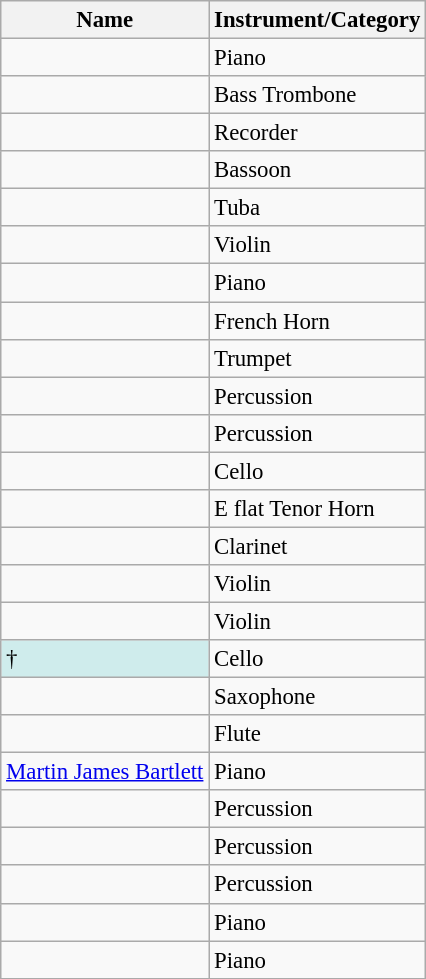<table class="wikitable sortable" style="font-size: 95%">
<tr>
<th>Name</th>
<th>Instrument/Category</th>
</tr>
<tr>
<td></td>
<td>Piano</td>
</tr>
<tr>
<td><em></em></td>
<td>Bass Trombone</td>
</tr>
<tr>
<td><strong></strong></td>
<td>Recorder</td>
</tr>
<tr>
<td></td>
<td>Bassoon</td>
</tr>
<tr>
<td></td>
<td>Tuba</td>
</tr>
<tr>
<td></td>
<td>Violin</td>
</tr>
<tr>
<td></td>
<td>Piano</td>
</tr>
<tr>
<td></td>
<td>French Horn</td>
</tr>
<tr>
<td></td>
<td>Trumpet</td>
</tr>
<tr>
<td><em></em></td>
<td>Percussion</td>
</tr>
<tr>
<td></td>
<td>Percussion</td>
</tr>
<tr>
<td></td>
<td>Cello</td>
</tr>
<tr>
<td></td>
<td>E flat Tenor Horn</td>
</tr>
<tr>
<td></td>
<td>Clarinet</td>
</tr>
<tr>
<td></td>
<td>Violin</td>
</tr>
<tr>
<td></td>
<td>Violin</td>
</tr>
<tr>
<td bgcolor="#CFECEC"><strong></strong>†</td>
<td>Cello</td>
</tr>
<tr>
<td></td>
<td>Saxophone</td>
</tr>
<tr>
<td></td>
<td>Flute</td>
</tr>
<tr>
<td><a href='#'>Martin James Bartlett</a></td>
<td>Piano</td>
</tr>
<tr>
<td></td>
<td>Percussion</td>
</tr>
<tr>
<td></td>
<td>Percussion</td>
</tr>
<tr>
<td></td>
<td>Percussion</td>
</tr>
<tr>
<td></td>
<td>Piano</td>
</tr>
<tr>
<td><strong></strong></td>
<td>Piano</td>
</tr>
</table>
